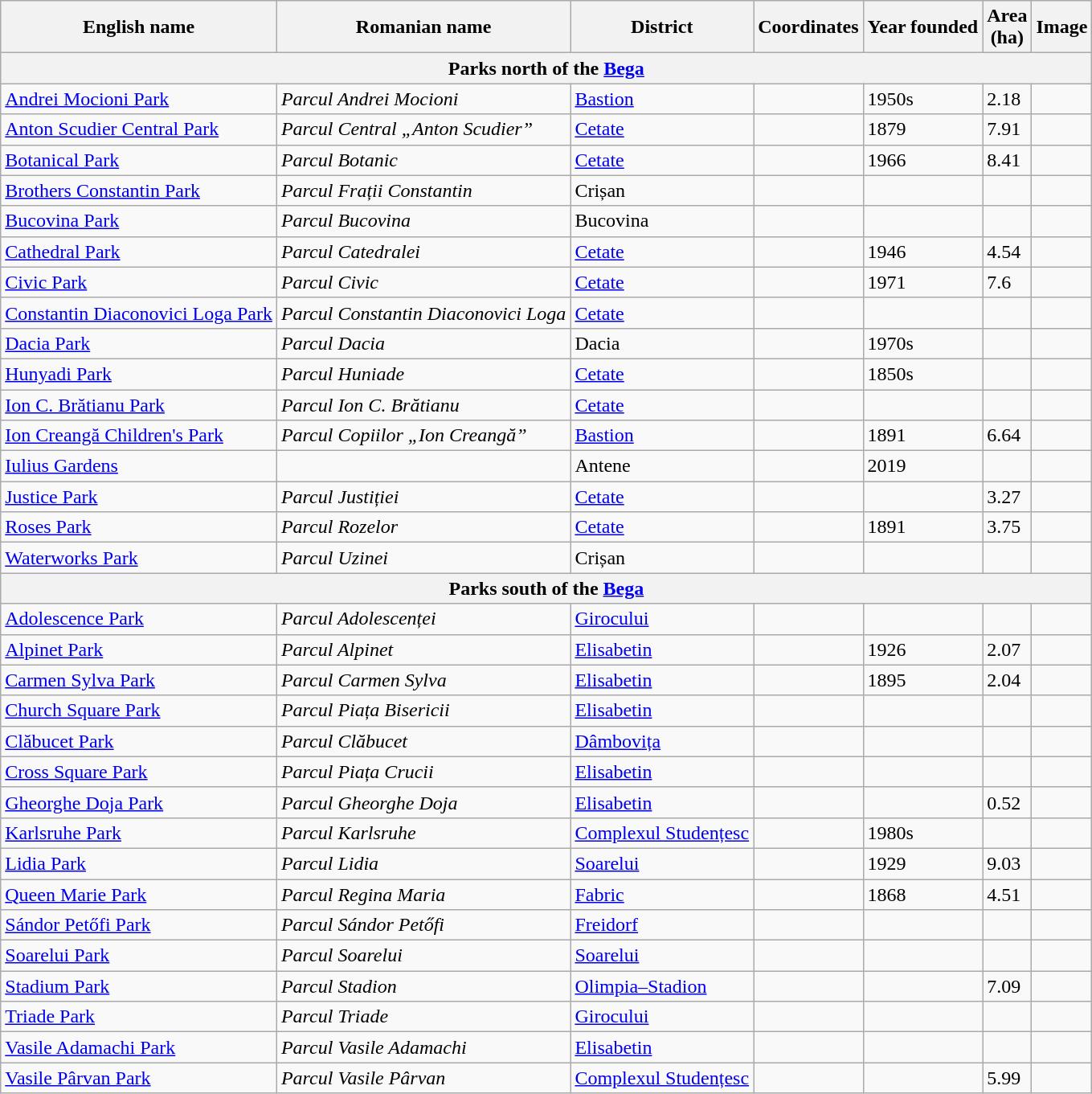<table class="wikitable">
<tr>
<th>English name</th>
<th>Romanian name</th>
<th>District</th>
<th>Coordinates</th>
<th>Year founded</th>
<th>Area<br>(ha)</th>
<th>Image</th>
</tr>
<tr>
<th colspan="7">Parks north of the <a href='#'>Bega</a></th>
</tr>
<tr>
<td><a href='#'>Andrei Mocioni Park</a><br></td>
<td><em>Parcul Andrei Mocioni</em></td>
<td><a href='#'>Bastion</a></td>
<td></td>
<td>1950s</td>
<td>2.18</td>
<td></td>
</tr>
<tr>
<td><a href='#'>Anton Scudier Central Park</a></td>
<td><em>Parcul Central „Anton Scudier”</em></td>
<td><a href='#'>Cetate</a></td>
<td></td>
<td>1879</td>
<td>7.91</td>
<td></td>
</tr>
<tr>
<td><a href='#'>Botanical Park</a></td>
<td><em>Parcul Botanic</em></td>
<td><a href='#'>Cetate</a></td>
<td></td>
<td>1966</td>
<td>8.41</td>
<td></td>
</tr>
<tr>
<td><a href='#'>Brothers Constantin Park</a></td>
<td><em>Parcul Frații Constantin</em></td>
<td>Crișan</td>
<td></td>
<td></td>
<td></td>
<td></td>
</tr>
<tr>
<td><a href='#'>Bucovina Park</a></td>
<td><em>Parcul Bucovina</em></td>
<td>Bucovina</td>
<td></td>
<td></td>
<td></td>
<td></td>
</tr>
<tr>
<td><a href='#'>Cathedral Park</a></td>
<td><em>Parcul Catedralei</em></td>
<td><a href='#'>Cetate</a></td>
<td></td>
<td>1946</td>
<td>4.54</td>
<td></td>
</tr>
<tr>
<td><a href='#'>Civic Park</a></td>
<td><em>Parcul Civic</em></td>
<td><a href='#'>Cetate</a></td>
<td></td>
<td>1971</td>
<td>7.6</td>
<td></td>
</tr>
<tr>
<td><a href='#'>Constantin Diaconovici Loga Park</a></td>
<td><em>Parcul Constantin Diaconovici Loga</em></td>
<td><a href='#'>Cetate</a></td>
<td></td>
<td></td>
<td></td>
<td></td>
</tr>
<tr>
<td><a href='#'>Dacia Park</a></td>
<td><em>Parcul Dacia</em></td>
<td>Dacia</td>
<td></td>
<td>1970s</td>
<td></td>
<td></td>
</tr>
<tr>
<td><a href='#'>Hunyadi Park</a></td>
<td><em>Parcul Huniade</em></td>
<td><a href='#'>Cetate</a></td>
<td></td>
<td>1850s</td>
<td></td>
<td></td>
</tr>
<tr>
<td><a href='#'>Ion C. Brătianu Park</a></td>
<td><em>Parcul Ion C. Brătianu</em></td>
<td><a href='#'>Cetate</a></td>
<td></td>
<td></td>
<td></td>
<td></td>
</tr>
<tr>
<td><a href='#'>Ion Creangă Children's Park</a></td>
<td><em>Parcul Copiilor „Ion Creangă”</em></td>
<td><a href='#'>Bastion</a></td>
<td></td>
<td>1891</td>
<td>6.64</td>
<td></td>
</tr>
<tr>
<td><a href='#'>Iulius Gardens</a></td>
<td></td>
<td>Antene</td>
<td></td>
<td>2019</td>
<td></td>
<td></td>
</tr>
<tr>
<td><a href='#'>Justice Park</a></td>
<td><em>Parcul Justiției</em></td>
<td><a href='#'>Cetate</a></td>
<td></td>
<td></td>
<td>3.27</td>
<td></td>
</tr>
<tr>
<td><a href='#'>Roses Park</a></td>
<td><em>Parcul Rozelor</em></td>
<td><a href='#'>Cetate</a></td>
<td></td>
<td>1891</td>
<td>3.75</td>
<td></td>
</tr>
<tr>
<td><a href='#'>Waterworks Park</a></td>
<td><em>Parcul Uzinei</em></td>
<td>Crișan</td>
<td></td>
<td></td>
<td></td>
<td></td>
</tr>
<tr>
<th colspan="7">Parks south of the <a href='#'>Bega</a></th>
</tr>
<tr>
<td><a href='#'>Adolescence Park</a></td>
<td><em>Parcul Adolescenței</em></td>
<td><a href='#'>Girocului</a></td>
<td></td>
<td></td>
<td></td>
<td></td>
</tr>
<tr>
<td><a href='#'>Alpinet Park</a></td>
<td><em>Parcul Alpinet</em></td>
<td><a href='#'>Elisabetin</a></td>
<td></td>
<td>1926</td>
<td>2.07</td>
<td></td>
</tr>
<tr>
<td><a href='#'>Carmen Sylva Park</a><br></td>
<td><em>Parcul Carmen Sylva</em></td>
<td><a href='#'>Elisabetin</a></td>
<td></td>
<td>1895</td>
<td>2.04</td>
<td></td>
</tr>
<tr>
<td><a href='#'>Church Square Park</a></td>
<td><em>Parcul Piața Bisericii</em></td>
<td><a href='#'>Elisabetin</a></td>
<td></td>
<td></td>
<td></td>
<td></td>
</tr>
<tr>
<td><a href='#'>Clăbucet Park</a></td>
<td><em>Parcul Clăbucet</em></td>
<td><a href='#'>Dâmbovița</a></td>
<td></td>
<td></td>
<td></td>
<td></td>
</tr>
<tr>
<td><a href='#'>Cross Square Park</a></td>
<td><em>Parcul Piața Crucii</em></td>
<td><a href='#'>Elisabetin</a></td>
<td></td>
<td></td>
<td></td>
<td></td>
</tr>
<tr>
<td><a href='#'>Gheorghe Doja Park</a></td>
<td><em>Parcul Gheorghe Doja</em></td>
<td><a href='#'>Elisabetin</a></td>
<td></td>
<td></td>
<td>0.52</td>
<td></td>
</tr>
<tr>
<td><a href='#'>Karlsruhe Park</a><br></td>
<td><em>Parcul Karlsruhe</em></td>
<td><a href='#'>Complexul Studențesc</a></td>
<td></td>
<td>1980s</td>
<td></td>
<td></td>
</tr>
<tr>
<td><a href='#'>Lidia Park</a></td>
<td><em>Parcul Lidia</em></td>
<td><a href='#'>Soarelui</a></td>
<td></td>
<td>1929</td>
<td>9.03</td>
<td></td>
</tr>
<tr>
<td><a href='#'>Queen Marie Park</a></td>
<td><em>Parcul Regina Maria</em></td>
<td><a href='#'>Fabric</a></td>
<td></td>
<td>1868</td>
<td>4.51</td>
<td></td>
</tr>
<tr>
<td><a href='#'>Sándor Petőfi Park</a></td>
<td><em>Parcul Sándor Petőfi</em></td>
<td><a href='#'>Freidorf</a></td>
<td></td>
<td></td>
<td></td>
<td></td>
</tr>
<tr>
<td><a href='#'>Soarelui Park</a><br></td>
<td><em>Parcul Soarelui</em></td>
<td><a href='#'>Soarelui</a></td>
<td></td>
<td></td>
<td></td>
<td></td>
</tr>
<tr>
<td><a href='#'>Stadium Park</a></td>
<td><em>Parcul Stadion</em></td>
<td><a href='#'>Olimpia–Stadion</a></td>
<td></td>
<td></td>
<td>7.09</td>
<td></td>
</tr>
<tr>
<td><a href='#'>Triade Park</a></td>
<td><em>Parcul Triade</em></td>
<td><a href='#'>Girocului</a></td>
<td></td>
<td></td>
<td></td>
<td></td>
</tr>
<tr>
<td><a href='#'>Vasile Adamachi Park</a></td>
<td><em>Parcul Vasile Adamachi</em></td>
<td><a href='#'>Elisabetin</a></td>
<td></td>
<td></td>
<td></td>
<td></td>
</tr>
<tr>
<td><a href='#'>Vasile Pârvan Park</a></td>
<td><em>Parcul Vasile Pârvan</em></td>
<td><a href='#'>Complexul Studențesc</a></td>
<td></td>
<td></td>
<td>5.99</td>
<td></td>
</tr>
</table>
